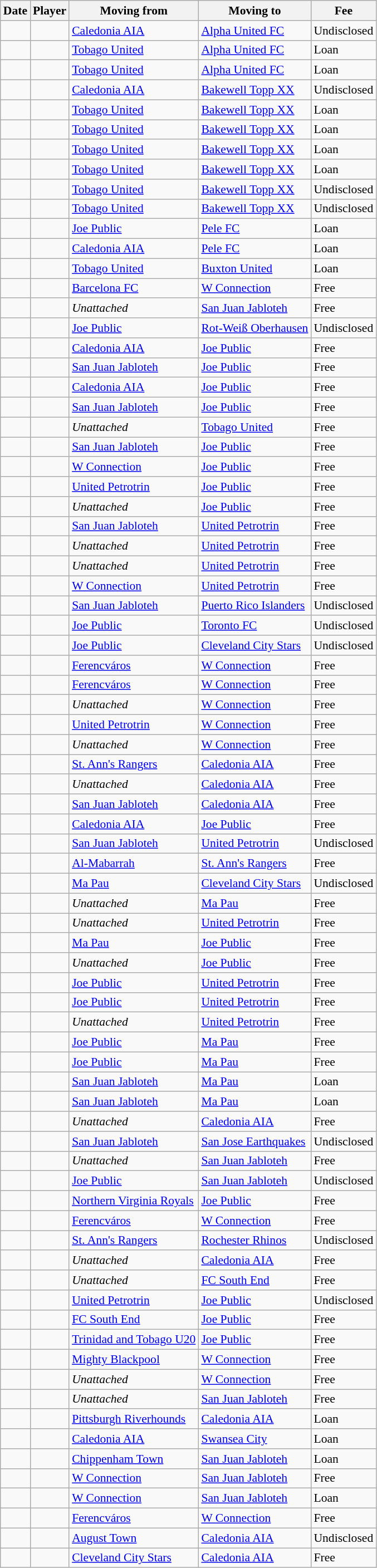<table class="wikitable sortable" style="font-size:90%;">
<tr>
<th>Date</th>
<th>Player</th>
<th>Moving from</th>
<th>Moving to</th>
<th>Fee</th>
</tr>
<tr>
<td><strong></strong></td>
<td> </td>
<td><a href='#'>Caledonia AIA</a></td>
<td> <a href='#'>Alpha United FC</a></td>
<td>Undisclosed</td>
</tr>
<tr>
<td><strong></strong></td>
<td> </td>
<td><a href='#'>Tobago United</a></td>
<td> <a href='#'>Alpha United FC</a></td>
<td>Loan</td>
</tr>
<tr>
<td><strong></strong></td>
<td> </td>
<td><a href='#'>Tobago United</a></td>
<td> <a href='#'>Alpha United FC</a></td>
<td>Loan</td>
</tr>
<tr>
<td><strong></strong></td>
<td> </td>
<td><a href='#'>Caledonia AIA</a></td>
<td> <a href='#'>Bakewell Topp XX</a></td>
<td>Undisclosed</td>
</tr>
<tr>
<td><strong></strong></td>
<td> </td>
<td><a href='#'>Tobago United</a></td>
<td> <a href='#'>Bakewell Topp XX</a></td>
<td>Loan</td>
</tr>
<tr>
<td><strong></strong></td>
<td> </td>
<td><a href='#'>Tobago United</a></td>
<td> <a href='#'>Bakewell Topp XX</a></td>
<td>Loan</td>
</tr>
<tr>
<td><strong></strong></td>
<td> </td>
<td><a href='#'>Tobago United</a></td>
<td> <a href='#'>Bakewell Topp XX</a></td>
<td>Loan</td>
</tr>
<tr>
<td><strong></strong></td>
<td> </td>
<td><a href='#'>Tobago United</a></td>
<td> <a href='#'>Bakewell Topp XX</a></td>
<td>Loan</td>
</tr>
<tr>
<td><strong></strong></td>
<td></td>
<td><a href='#'>Tobago United</a></td>
<td> <a href='#'>Bakewell Topp XX</a></td>
<td>Undisclosed</td>
</tr>
<tr>
<td><strong></strong></td>
<td> </td>
<td><a href='#'>Tobago United</a></td>
<td> <a href='#'>Bakewell Topp XX</a></td>
<td>Undisclosed</td>
</tr>
<tr>
<td><strong></strong></td>
<td> </td>
<td><a href='#'>Joe Public</a></td>
<td> <a href='#'>Pele FC</a></td>
<td>Loan</td>
</tr>
<tr>
<td><strong></strong></td>
<td> </td>
<td><a href='#'>Caledonia AIA</a></td>
<td> <a href='#'>Pele FC</a></td>
<td>Loan</td>
</tr>
<tr>
<td><strong></strong></td>
<td> </td>
<td><a href='#'>Tobago United</a></td>
<td> <a href='#'>Buxton United</a></td>
<td>Loan</td>
</tr>
<tr>
<td><strong></strong></td>
<td> </td>
<td> <a href='#'>Barcelona FC</a></td>
<td><a href='#'>W Connection</a></td>
<td>Free</td>
</tr>
<tr>
<td><strong></strong></td>
<td></td>
<td><em>Unattached</em></td>
<td><a href='#'>San Juan Jabloteh</a></td>
<td>Free</td>
</tr>
<tr>
<td><strong></strong></td>
<td></td>
<td><a href='#'>Joe Public</a></td>
<td> <a href='#'>Rot-Weiß Oberhausen</a></td>
<td>Undisclosed</td>
</tr>
<tr>
<td><strong></strong></td>
<td></td>
<td><a href='#'>Caledonia AIA</a></td>
<td><a href='#'>Joe Public</a></td>
<td>Free</td>
</tr>
<tr>
<td><strong></strong></td>
<td></td>
<td><a href='#'>San Juan Jabloteh</a></td>
<td><a href='#'>Joe Public</a></td>
<td>Free</td>
</tr>
<tr>
<td><strong></strong></td>
<td></td>
<td><a href='#'>Caledonia AIA</a></td>
<td><a href='#'>Joe Public</a></td>
<td>Free</td>
</tr>
<tr>
<td><strong></strong></td>
<td></td>
<td><a href='#'>San Juan Jabloteh</a></td>
<td><a href='#'>Joe Public</a></td>
<td>Free</td>
</tr>
<tr>
<td><strong></strong></td>
<td></td>
<td><em>Unattached</em></td>
<td><a href='#'>Tobago United</a></td>
<td>Free</td>
</tr>
<tr>
<td><strong></strong></td>
<td></td>
<td><a href='#'>San Juan Jabloteh</a></td>
<td><a href='#'>Joe Public</a></td>
<td>Free</td>
</tr>
<tr>
<td><strong></strong></td>
<td></td>
<td><a href='#'>W Connection</a></td>
<td><a href='#'>Joe Public</a></td>
<td>Free</td>
</tr>
<tr>
<td><strong></strong></td>
<td></td>
<td><a href='#'>United Petrotrin</a></td>
<td><a href='#'>Joe Public</a></td>
<td>Free</td>
</tr>
<tr>
<td><strong></strong></td>
<td></td>
<td><em>Unattached</em></td>
<td><a href='#'>Joe Public</a></td>
<td>Free</td>
</tr>
<tr>
<td><strong></strong></td>
<td></td>
<td><a href='#'>San Juan Jabloteh</a></td>
<td><a href='#'>United Petrotrin</a></td>
<td>Free</td>
</tr>
<tr>
<td><strong></strong></td>
<td></td>
<td><em>Unattached</em></td>
<td><a href='#'>United Petrotrin</a></td>
<td>Free</td>
</tr>
<tr>
<td><strong></strong></td>
<td></td>
<td><em>Unattached</em></td>
<td><a href='#'>United Petrotrin</a></td>
<td>Free</td>
</tr>
<tr>
<td><strong></strong></td>
<td></td>
<td><a href='#'>W Connection</a></td>
<td><a href='#'>United Petrotrin</a></td>
<td>Free</td>
</tr>
<tr>
<td><strong></strong></td>
<td></td>
<td><a href='#'>San Juan Jabloteh</a></td>
<td> <a href='#'>Puerto Rico Islanders</a></td>
<td>Undisclosed</td>
</tr>
<tr>
<td><strong></strong></td>
<td> </td>
<td><a href='#'>Joe Public</a></td>
<td> <a href='#'>Toronto FC</a></td>
<td>Undisclosed</td>
</tr>
<tr>
<td><strong></strong></td>
<td></td>
<td><a href='#'>Joe Public</a></td>
<td> <a href='#'>Cleveland City Stars</a></td>
<td>Undisclosed</td>
</tr>
<tr>
<td><strong></strong></td>
<td></td>
<td> <a href='#'>Ferencváros</a></td>
<td><a href='#'>W Connection</a></td>
<td>Free</td>
</tr>
<tr>
<td><strong></strong></td>
<td></td>
<td> <a href='#'>Ferencváros</a></td>
<td><a href='#'>W Connection</a></td>
<td>Free</td>
</tr>
<tr>
<td><strong></strong></td>
<td></td>
<td><em>Unattached</em></td>
<td><a href='#'>W Connection</a></td>
<td>Free</td>
</tr>
<tr>
<td><strong></strong></td>
<td></td>
<td><a href='#'>United Petrotrin</a></td>
<td><a href='#'>W Connection</a></td>
<td>Free</td>
</tr>
<tr>
<td><strong></strong></td>
<td></td>
<td><em>Unattached</em></td>
<td><a href='#'>W Connection</a></td>
<td>Free</td>
</tr>
<tr>
<td><strong></strong></td>
<td></td>
<td><a href='#'>St. Ann's Rangers</a></td>
<td><a href='#'>Caledonia AIA</a></td>
<td>Free</td>
</tr>
<tr>
<td><strong></strong></td>
<td></td>
<td><em>Unattached</em></td>
<td><a href='#'>Caledonia AIA</a></td>
<td>Free</td>
</tr>
<tr>
<td><strong></strong></td>
<td></td>
<td><a href='#'>San Juan Jabloteh</a></td>
<td><a href='#'>Caledonia AIA</a></td>
<td>Free</td>
</tr>
<tr>
<td><strong></strong></td>
<td></td>
<td><a href='#'>Caledonia AIA</a></td>
<td><a href='#'>Joe Public</a></td>
<td>Free</td>
</tr>
<tr>
<td><strong></strong></td>
<td></td>
<td><a href='#'>San Juan Jabloteh</a></td>
<td><a href='#'>United Petrotrin</a></td>
<td>Undisclosed</td>
</tr>
<tr>
<td><strong></strong></td>
<td></td>
<td> <a href='#'>Al-Mabarrah</a></td>
<td><a href='#'>St. Ann's Rangers</a></td>
<td>Free</td>
</tr>
<tr>
<td><strong></strong></td>
<td></td>
<td><a href='#'>Ma Pau</a></td>
<td> <a href='#'>Cleveland City Stars</a></td>
<td>Undisclosed</td>
</tr>
<tr>
<td><strong></strong></td>
<td></td>
<td><em>Unattached</em></td>
<td><a href='#'>Ma Pau</a></td>
<td>Free</td>
</tr>
<tr>
<td><strong></strong></td>
<td></td>
<td><em>Unattached</em></td>
<td><a href='#'>United Petrotrin</a></td>
<td>Free</td>
</tr>
<tr>
<td><strong></strong></td>
<td></td>
<td><a href='#'>Ma Pau</a></td>
<td><a href='#'>Joe Public</a></td>
<td>Free</td>
</tr>
<tr>
<td><strong></strong></td>
<td></td>
<td><em>Unattached</em></td>
<td><a href='#'>Joe Public</a></td>
<td>Free</td>
</tr>
<tr>
<td><strong></strong></td>
<td></td>
<td><a href='#'>Joe Public</a></td>
<td><a href='#'>United Petrotrin</a></td>
<td>Free</td>
</tr>
<tr>
<td><strong></strong></td>
<td></td>
<td><a href='#'>Joe Public</a></td>
<td><a href='#'>United Petrotrin</a></td>
<td>Free</td>
</tr>
<tr>
<td><strong></strong></td>
<td></td>
<td><em>Unattached</em></td>
<td><a href='#'>United Petrotrin</a></td>
<td>Free</td>
</tr>
<tr>
<td><strong></strong></td>
<td></td>
<td><a href='#'>Joe Public</a></td>
<td><a href='#'>Ma Pau</a></td>
<td>Free</td>
</tr>
<tr>
<td><strong></strong></td>
<td></td>
<td><a href='#'>Joe Public</a></td>
<td><a href='#'>Ma Pau</a></td>
<td>Free</td>
</tr>
<tr>
<td><strong></strong></td>
<td></td>
<td><a href='#'>San Juan Jabloteh</a></td>
<td><a href='#'>Ma Pau</a></td>
<td>Loan</td>
</tr>
<tr>
<td><strong></strong></td>
<td></td>
<td><a href='#'>San Juan Jabloteh</a></td>
<td><a href='#'>Ma Pau</a></td>
<td>Loan</td>
</tr>
<tr>
<td><strong></strong></td>
<td></td>
<td><em>Unattached</em></td>
<td><a href='#'>Caledonia AIA</a></td>
<td>Free</td>
</tr>
<tr>
<td><strong></strong></td>
<td></td>
<td><a href='#'>San Juan Jabloteh</a></td>
<td> <a href='#'>San Jose Earthquakes</a></td>
<td>Undisclosed</td>
</tr>
<tr>
<td><strong></strong></td>
<td></td>
<td><em>Unattached</em></td>
<td><a href='#'>San Juan Jabloteh</a></td>
<td>Free</td>
</tr>
<tr>
<td><strong></strong></td>
<td></td>
<td><a href='#'>Joe Public</a></td>
<td><a href='#'>San Juan Jabloteh</a></td>
<td>Undisclosed</td>
</tr>
<tr>
<td><strong></strong></td>
<td> </td>
<td> <a href='#'>Northern Virginia Royals</a></td>
<td><a href='#'>Joe Public</a></td>
<td>Free</td>
</tr>
<tr>
<td><strong></strong></td>
<td></td>
<td> <a href='#'>Ferencváros</a></td>
<td><a href='#'>W Connection</a></td>
<td>Free</td>
</tr>
<tr>
<td><strong></strong></td>
<td></td>
<td><a href='#'>St. Ann's Rangers</a></td>
<td> <a href='#'>Rochester Rhinos</a></td>
<td>Undisclosed</td>
</tr>
<tr>
<td><strong></strong></td>
<td></td>
<td><em>Unattached</em></td>
<td><a href='#'>Caledonia AIA</a></td>
<td>Free</td>
</tr>
<tr>
<td><strong></strong></td>
<td></td>
<td><em>Unattached</em></td>
<td><a href='#'>FC South End</a></td>
<td>Free</td>
</tr>
<tr>
<td><strong></strong></td>
<td></td>
<td><a href='#'>United Petrotrin</a></td>
<td><a href='#'>Joe Public</a></td>
<td>Undisclosed</td>
</tr>
<tr>
<td><strong></strong></td>
<td></td>
<td><a href='#'>FC South End</a></td>
<td><a href='#'>Joe Public</a></td>
<td>Free</td>
</tr>
<tr>
<td><strong></strong></td>
<td></td>
<td><a href='#'>Trinidad and Tobago U20</a></td>
<td><a href='#'>Joe Public</a></td>
<td>Free</td>
</tr>
<tr>
<td><strong></strong></td>
<td> </td>
<td> <a href='#'>Mighty Blackpool</a></td>
<td><a href='#'>W Connection</a></td>
<td>Free</td>
</tr>
<tr>
<td><strong></strong></td>
<td></td>
<td><em>Unattached</em></td>
<td><a href='#'>W Connection</a></td>
<td>Free</td>
</tr>
<tr>
<td><strong></strong></td>
<td></td>
<td><em>Unattached</em></td>
<td><a href='#'>San Juan Jabloteh</a></td>
<td>Free</td>
</tr>
<tr>
<td><strong></strong></td>
<td> </td>
<td> <a href='#'>Pittsburgh Riverhounds</a></td>
<td><a href='#'>Caledonia AIA</a></td>
<td>Loan</td>
</tr>
<tr>
<td><strong></strong></td>
<td></td>
<td><a href='#'>Caledonia AIA</a></td>
<td> <a href='#'>Swansea City</a></td>
<td>Loan</td>
</tr>
<tr>
<td><strong></strong></td>
<td> </td>
<td> <a href='#'>Chippenham Town</a></td>
<td><a href='#'>San Juan Jabloteh</a></td>
<td>Loan</td>
</tr>
<tr>
<td><strong></strong></td>
<td></td>
<td><a href='#'>W Connection</a></td>
<td><a href='#'>San Juan Jabloteh</a></td>
<td>Free</td>
</tr>
<tr>
<td><strong></strong></td>
<td> </td>
<td><a href='#'>W Connection</a></td>
<td><a href='#'>San Juan Jabloteh</a></td>
<td>Loan</td>
</tr>
<tr>
<td><strong></strong></td>
<td> </td>
<td> <a href='#'>Ferencváros</a></td>
<td><a href='#'>W Connection</a></td>
<td>Free</td>
</tr>
<tr>
<td><strong></strong></td>
<td> </td>
<td> <a href='#'>August Town</a></td>
<td><a href='#'>Caledonia AIA</a></td>
<td>Undisclosed</td>
</tr>
<tr>
<td><strong></strong></td>
<td></td>
<td> <a href='#'>Cleveland City Stars</a></td>
<td><a href='#'>Caledonia AIA</a></td>
<td>Free</td>
</tr>
</table>
